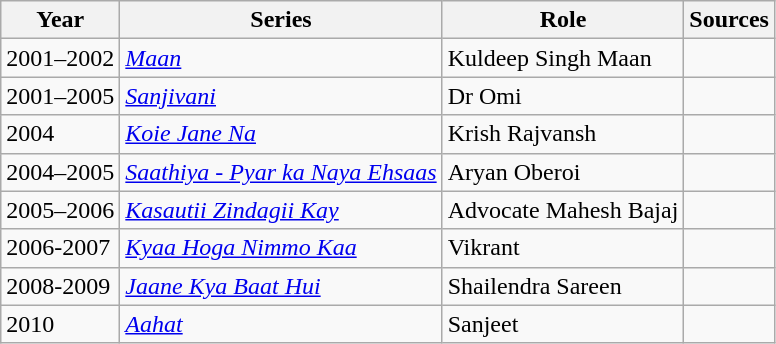<table class="wikitable sortable" style="font-size:100%">
<tr style="text-align:center;">
<th>Year</th>
<th>Series</th>
<th>Role</th>
<th class="unsortable">Sources</th>
</tr>
<tr>
<td>2001–2002</td>
<td><em><a href='#'>Maan</a></em></td>
<td>Kuldeep Singh Maan</td>
<td></td>
</tr>
<tr>
<td>2001–2005</td>
<td><em><a href='#'>Sanjivani</a></em></td>
<td>Dr Omi</td>
<td></td>
</tr>
<tr>
<td>2004</td>
<td><em><a href='#'>Koie Jane Na</a></em></td>
<td>Krish Rajvansh</td>
<td></td>
</tr>
<tr>
<td>2004–2005</td>
<td><em><a href='#'>Saathiya - Pyar ka Naya Ehsaas</a></em></td>
<td>Aryan Oberoi</td>
<td></td>
</tr>
<tr>
<td>2005–2006</td>
<td><em><a href='#'>Kasautii Zindagii Kay</a></em></td>
<td>Advocate Mahesh Bajaj</td>
<td></td>
</tr>
<tr>
<td>2006-2007</td>
<td><em><a href='#'>Kyaa Hoga Nimmo Kaa</a></em></td>
<td>Vikrant</td>
<td></td>
</tr>
<tr>
<td>2008-2009</td>
<td><em><a href='#'>Jaane Kya Baat Hui</a></em></td>
<td>Shailendra Sareen</td>
<td></td>
</tr>
<tr>
<td>2010</td>
<td><em><a href='#'>Aahat</a></em></td>
<td>Sanjeet</td>
<td></td>
</tr>
</table>
